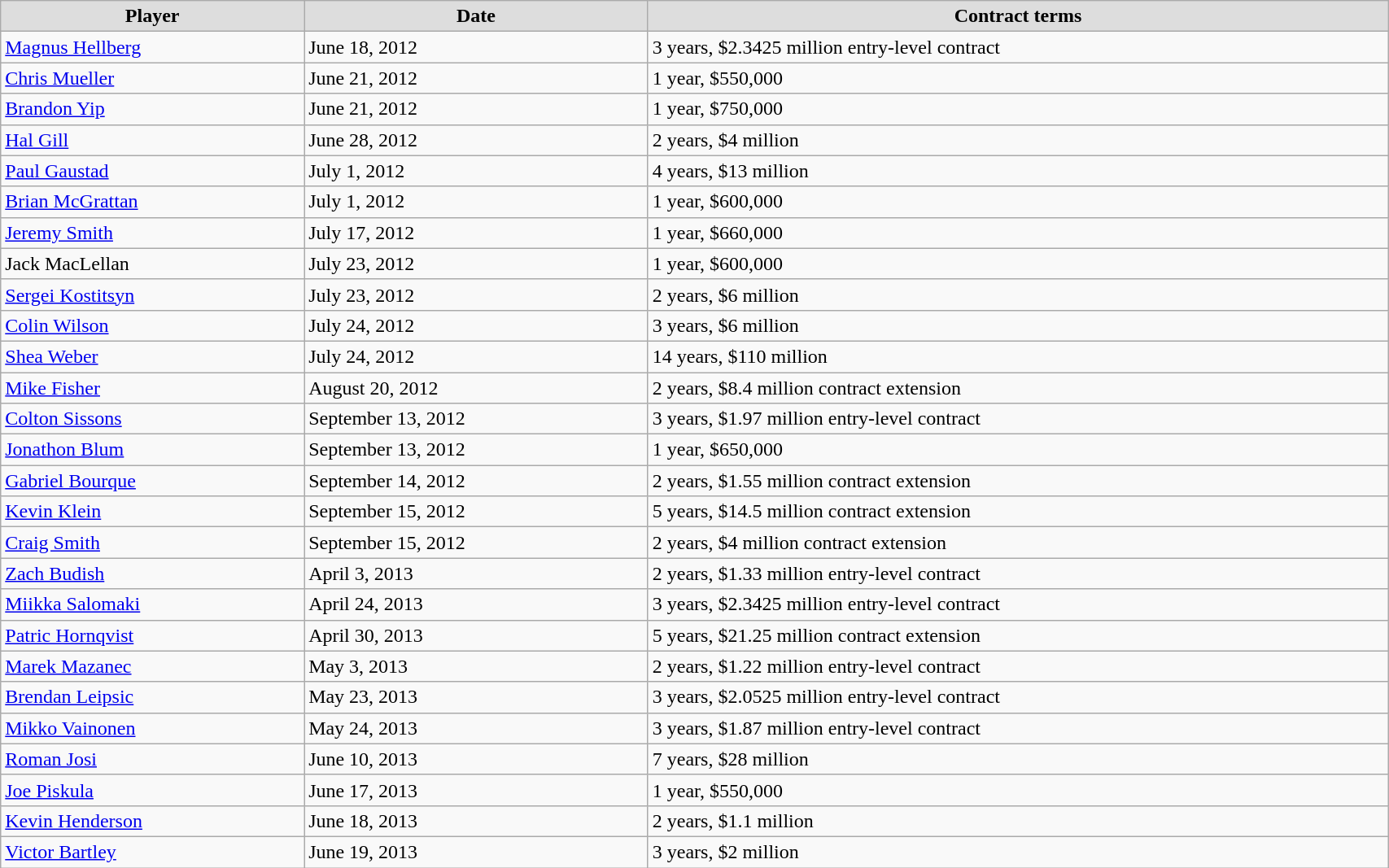<table class="wikitable" width=90%>
<tr align="center" bgcolor="#dddddd">
<td><strong>Player</strong></td>
<td><strong>Date</strong></td>
<td><strong>Contract terms</strong></td>
</tr>
<tr>
<td><a href='#'>Magnus Hellberg</a></td>
<td>June 18, 2012</td>
<td>3 years, $2.3425 million entry-level contract</td>
</tr>
<tr>
<td><a href='#'>Chris Mueller</a></td>
<td>June 21, 2012</td>
<td>1 year, $550,000</td>
</tr>
<tr>
<td><a href='#'>Brandon Yip</a></td>
<td>June 21, 2012</td>
<td>1 year, $750,000</td>
</tr>
<tr>
<td><a href='#'>Hal Gill</a></td>
<td>June 28, 2012</td>
<td>2 years, $4 million</td>
</tr>
<tr>
<td><a href='#'>Paul Gaustad</a></td>
<td>July 1, 2012</td>
<td>4 years, $13 million</td>
</tr>
<tr>
<td><a href='#'>Brian McGrattan</a></td>
<td>July 1, 2012</td>
<td>1 year, $600,000</td>
</tr>
<tr>
<td><a href='#'>Jeremy Smith</a></td>
<td>July 17, 2012</td>
<td>1 year, $660,000</td>
</tr>
<tr>
<td>Jack MacLellan</td>
<td>July 23, 2012</td>
<td>1 year, $600,000</td>
</tr>
<tr>
<td><a href='#'>Sergei Kostitsyn</a></td>
<td>July 23, 2012</td>
<td>2 years, $6 million</td>
</tr>
<tr>
<td><a href='#'>Colin Wilson</a></td>
<td>July 24, 2012</td>
<td>3 years, $6 million</td>
</tr>
<tr>
<td><a href='#'>Shea Weber</a></td>
<td>July 24, 2012</td>
<td>14 years, $110 million</td>
</tr>
<tr>
<td><a href='#'>Mike Fisher</a></td>
<td>August 20, 2012</td>
<td>2 years, $8.4 million contract extension</td>
</tr>
<tr>
<td><a href='#'>Colton Sissons</a></td>
<td>September 13, 2012</td>
<td>3 years, $1.97 million entry-level contract</td>
</tr>
<tr>
<td><a href='#'>Jonathon Blum</a></td>
<td>September 13, 2012</td>
<td>1 year, $650,000</td>
</tr>
<tr>
<td><a href='#'>Gabriel Bourque</a></td>
<td>September 14, 2012</td>
<td>2 years, $1.55 million contract extension</td>
</tr>
<tr>
<td><a href='#'>Kevin Klein</a></td>
<td>September 15, 2012</td>
<td>5 years, $14.5 million contract extension</td>
</tr>
<tr>
<td><a href='#'>Craig Smith</a></td>
<td>September 15, 2012</td>
<td>2 years, $4 million contract extension</td>
</tr>
<tr>
<td><a href='#'>Zach Budish</a></td>
<td>April 3, 2013</td>
<td>2 years, $1.33 million entry-level contract</td>
</tr>
<tr>
<td><a href='#'>Miikka Salomaki</a></td>
<td>April 24, 2013</td>
<td>3 years, $2.3425 million entry-level contract</td>
</tr>
<tr>
<td><a href='#'>Patric Hornqvist</a></td>
<td>April 30, 2013</td>
<td>5 years, $21.25 million contract extension</td>
</tr>
<tr>
<td><a href='#'>Marek Mazanec</a></td>
<td>May 3, 2013</td>
<td>2 years, $1.22 million entry-level contract</td>
</tr>
<tr>
<td><a href='#'>Brendan Leipsic</a></td>
<td>May 23, 2013</td>
<td>3 years, $2.0525 million entry-level contract</td>
</tr>
<tr>
<td><a href='#'>Mikko Vainonen</a></td>
<td>May 24, 2013</td>
<td>3 years, $1.87 million entry-level contract</td>
</tr>
<tr>
<td><a href='#'>Roman Josi</a></td>
<td>June 10, 2013</td>
<td>7 years, $28 million</td>
</tr>
<tr>
<td><a href='#'>Joe Piskula</a></td>
<td>June 17, 2013</td>
<td>1 year, $550,000</td>
</tr>
<tr>
<td><a href='#'>Kevin Henderson</a></td>
<td>June 18, 2013</td>
<td>2 years, $1.1 million</td>
</tr>
<tr>
<td><a href='#'>Victor Bartley</a></td>
<td>June 19, 2013</td>
<td>3 years, $2 million</td>
</tr>
</table>
